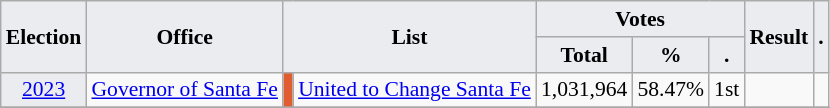<table class="wikitable" style="font-size:90%; text-align:center;">
<tr>
<th style="background-color:#EAECF0;" rowspan=2>Election</th>
<th style="background-color:#EAECF0;" rowspan=2>Office</th>
<th style="background-color:#EAECF0;" colspan=2 rowspan=2>List</th>
<th style="background-color:#EAECF0;" colspan=3>Votes</th>
<th style="background-color:#EAECF0;" rowspan=2>Result</th>
<th style="background-color:#EAECF0;" rowspan=2>.</th>
</tr>
<tr>
<th style="background-color:#EAECF0;">Total</th>
<th style="background-color:#EAECF0;">%</th>
<th style="background-color:#EAECF0;">.</th>
</tr>
<tr>
<td style="background-color:#EAECF0;"><a href='#'>2023</a></td>
<td><a href='#'>Governor of Santa Fe</a></td>
<td style="background-color:#E05D31;"></td>
<td><a href='#'>United to Change Santa Fe</a></td>
<td>1,031,964</td>
<td>58.47%</td>
<td>1st</td>
<td></td>
<td></td>
</tr>
<tr>
</tr>
</table>
